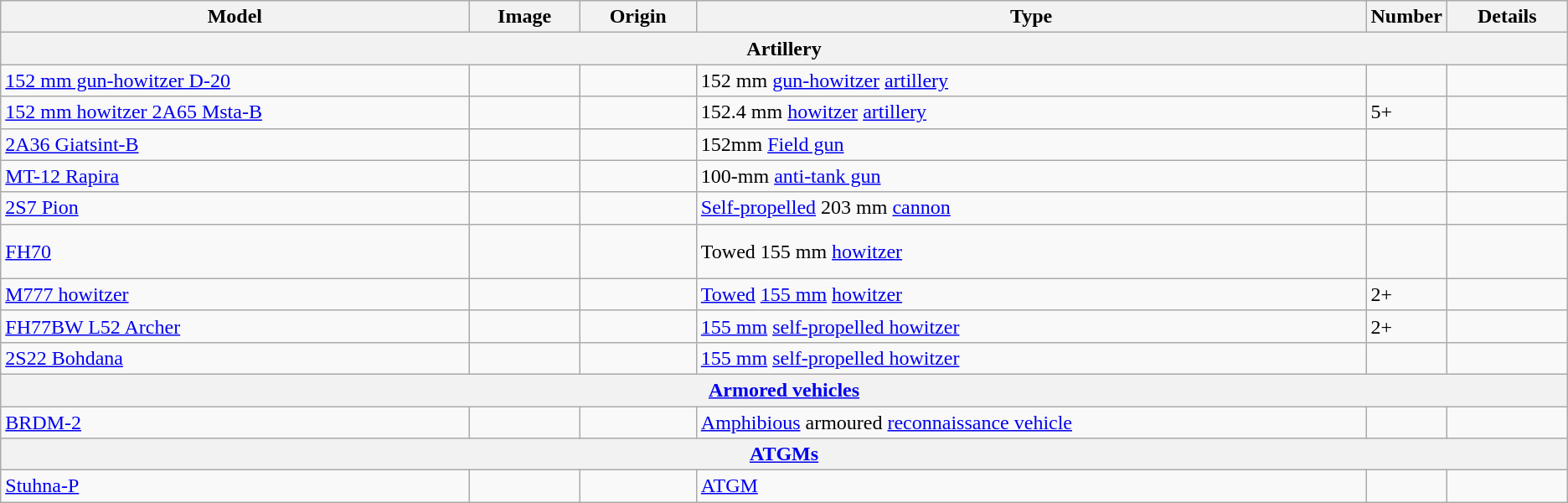<table class="wikitable">
<tr>
<th>Model</th>
<th>Image</th>
<th>Origin</th>
<th>Type</th>
<th style="width:5%;">Number</th>
<th>Details</th>
</tr>
<tr>
<th colspan="6" style="align: center;">Artillery</th>
</tr>
<tr>
<td><a href='#'>152 mm gun-howitzer D-20</a></td>
<td></td>
<td></td>
<td>152 mm <a href='#'>gun-howitzer</a> <a href='#'>artillery</a></td>
<td></td>
<td></td>
</tr>
<tr>
<td><a href='#'>152 mm howitzer 2A65 Msta-B</a></td>
<td></td>
<td></td>
<td>152.4 mm <a href='#'>howitzer</a> <a href='#'>artillery</a></td>
<td>5+</td>
<td></td>
</tr>
<tr>
<td><a href='#'>2A36 Giatsint-B</a></td>
<td></td>
<td></td>
<td>152mm <a href='#'>Field gun</a></td>
<td></td>
<td></td>
</tr>
<tr>
<td><a href='#'>MT-12 Rapira</a></td>
<td></td>
<td></td>
<td>100-mm <a href='#'>anti-tank gun</a></td>
<td></td>
<td></td>
</tr>
<tr>
<td><a href='#'>2S7 Pion</a></td>
<td></td>
<td></td>
<td><a href='#'>Self-propelled</a> 203 mm <a href='#'>cannon</a></td>
<td></td>
<td></td>
</tr>
<tr>
<td><a href='#'>FH70</a></td>
<td></td>
<td><br><br></td>
<td>Towed 155 mm <a href='#'>howitzer</a></td>
<td></td>
<td></td>
</tr>
<tr>
<td><a href='#'>M777 howitzer</a></td>
<td></td>
<td><br></td>
<td><a href='#'>Towed</a> <a href='#'>155 mm</a> <a href='#'>howitzer</a></td>
<td>2+</td>
<td></td>
</tr>
<tr>
<td><a href='#'>FH77BW L52 Archer</a></td>
<td></td>
<td></td>
<td><a href='#'>155 mm</a> <a href='#'>self-propelled howitzer</a></td>
<td>2+</td>
<td></td>
</tr>
<tr>
<td><a href='#'>2S22 Bohdana</a></td>
<td></td>
<td></td>
<td><a href='#'>155 mm</a> <a href='#'>self-propelled howitzer</a></td>
<td></td>
<td></td>
</tr>
<tr>
<th colspan="6" style="align: center;"><a href='#'>Armored vehicles</a></th>
</tr>
<tr>
<td><a href='#'>BRDM-2</a></td>
<td></td>
<td></td>
<td><a href='#'>Amphibious</a> armoured <a href='#'>reconnaissance vehicle</a></td>
<td></td>
<td></td>
</tr>
<tr>
<th colspan="6" style="align: center;"><a href='#'>ATGMs</a></th>
</tr>
<tr>
<td><a href='#'>Stuhna-P</a></td>
<td></td>
<td></td>
<td><a href='#'>ATGM</a></td>
<td></td>
<td></td>
</tr>
</table>
